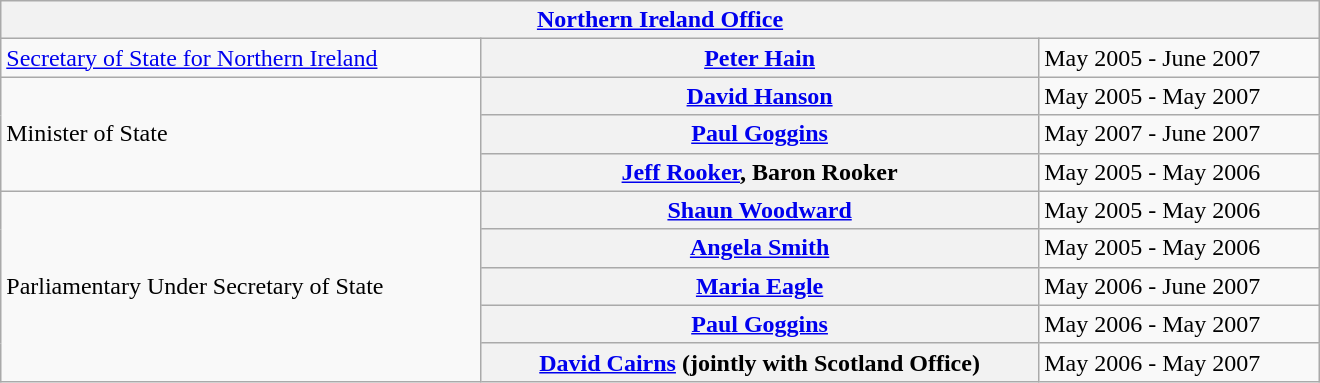<table class="wikitable plainrowheaders" width=100% style="max-width:55em;">
<tr>
<th colspan=4><a href='#'>Northern Ireland Office</a></th>
</tr>
<tr>
<td><a href='#'>Secretary of State for Northern Ireland</a></td>
<th scope="row" style="font-weight:bold;"><a href='#'>Peter Hain</a></th>
<td>May 2005 - June 2007</td>
</tr>
<tr>
<td rowspan="3">Minister of State</td>
<th scope="row"><a href='#'>David Hanson</a></th>
<td>May 2005 - May 2007</td>
</tr>
<tr>
<th scope="row"><a href='#'>Paul Goggins</a></th>
<td>May 2007 - June 2007</td>
</tr>
<tr>
<th scope="row"><a href='#'>Jeff Rooker</a>, Baron Rooker</th>
<td>May 2005 - May 2006</td>
</tr>
<tr>
<td rowspan="5">Parliamentary Under Secretary of State</td>
<th scope="row"><a href='#'>Shaun Woodward</a></th>
<td>May 2005 - May 2006</td>
</tr>
<tr>
<th scope="row"><a href='#'>Angela Smith</a></th>
<td>May 2005 - May 2006</td>
</tr>
<tr>
<th scope="row"><a href='#'>Maria Eagle</a></th>
<td>May 2006 - June 2007</td>
</tr>
<tr>
<th scope="row"><a href='#'>Paul Goggins</a></th>
<td>May 2006 - May 2007</td>
</tr>
<tr>
<th scope="row"><a href='#'>David Cairns</a> (jointly with Scotland Office)</th>
<td>May 2006 - May 2007</td>
</tr>
</table>
